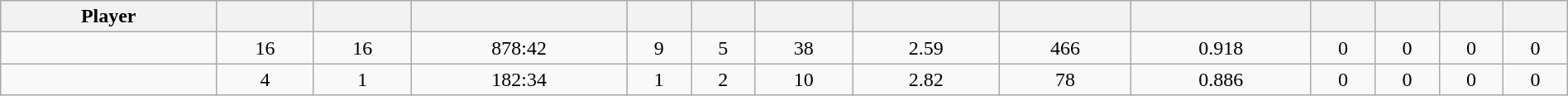<table class="wikitable sortable" style="width:100%; text-align:center;">
<tr style="background:#ddd;">
<th>Player</th>
<th></th>
<th></th>
<th></th>
<th></th>
<th></th>
<th></th>
<th></th>
<th></th>
<th></th>
<th></th>
<th></th>
<th></th>
<th></th>
</tr>
<tr>
<td></td>
<td>16</td>
<td>16</td>
<td>878:42</td>
<td>9</td>
<td>5</td>
<td>38</td>
<td>2.59</td>
<td>466</td>
<td>0.918</td>
<td>0</td>
<td>0</td>
<td>0</td>
<td>0</td>
</tr>
<tr>
<td></td>
<td>4</td>
<td>1</td>
<td>182:34</td>
<td>1</td>
<td>2</td>
<td>10</td>
<td>2.82</td>
<td>78</td>
<td>0.886</td>
<td>0</td>
<td>0</td>
<td>0</td>
<td>0</td>
</tr>
</table>
